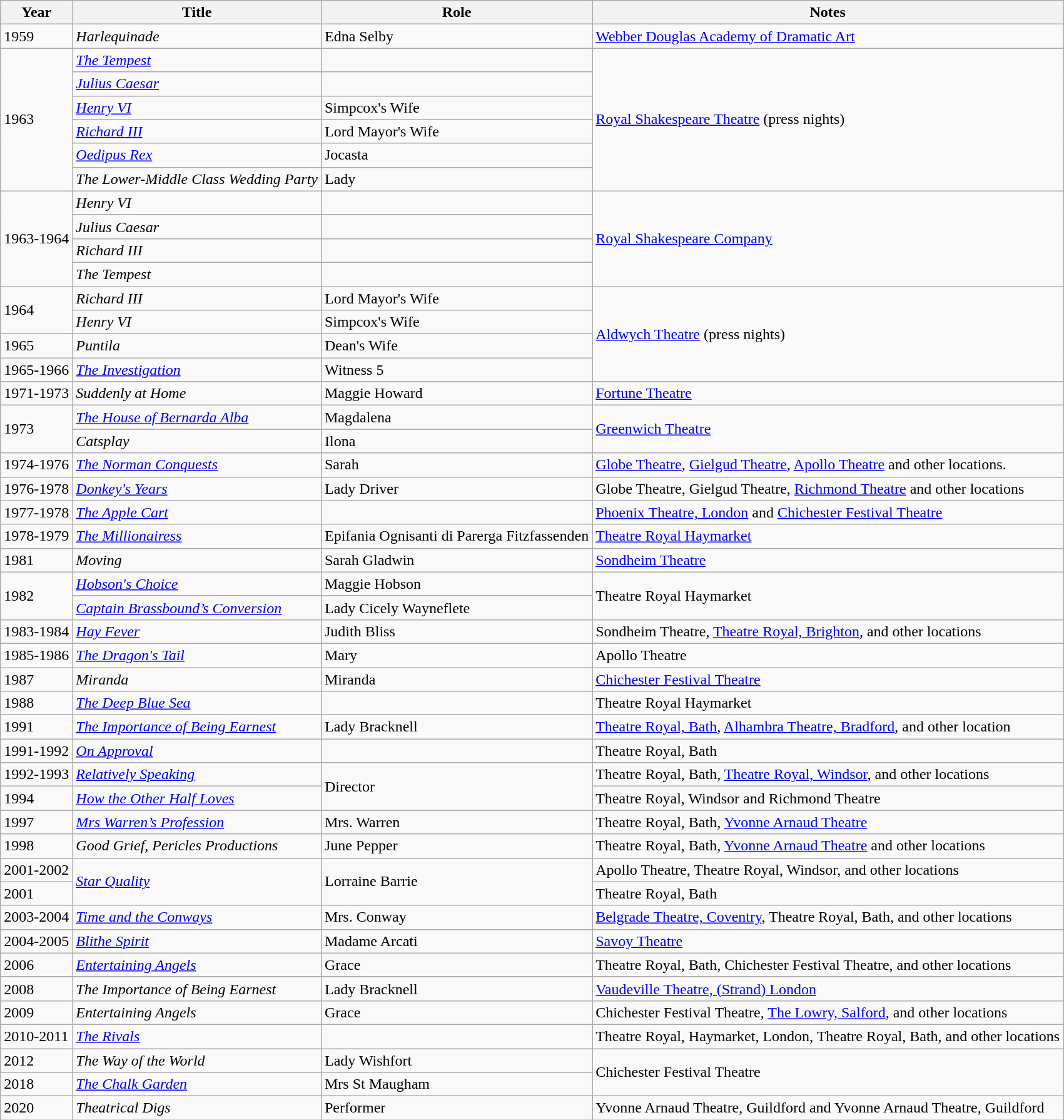<table class="wikitable">
<tr>
<th>Year</th>
<th>Title</th>
<th>Role</th>
<th>Notes</th>
</tr>
<tr>
<td>1959</td>
<td><em>Harlequinade</em></td>
<td>Edna Selby</td>
<td><a href='#'>Webber Douglas Academy of Dramatic Art</a></td>
</tr>
<tr>
<td rowspan="6">1963</td>
<td><em><a href='#'>The Tempest</a></em></td>
<td></td>
<td rowspan="6"><a href='#'>Royal Shakespeare Theatre</a> (press nights)</td>
</tr>
<tr>
<td><a href='#'><em>Julius Caesar</em></a></td>
<td></td>
</tr>
<tr>
<td><a href='#'><em>Henry VI</em></a></td>
<td>Simpcox's Wife</td>
</tr>
<tr>
<td><a href='#'><em>Richard III</em></a></td>
<td>Lord Mayor's Wife</td>
</tr>
<tr>
<td><em><a href='#'>Oedipus Rex</a></em></td>
<td>Jocasta</td>
</tr>
<tr>
<td><em>The Lower-Middle Class Wedding Party</em></td>
<td>Lady</td>
</tr>
<tr>
<td rowspan="4">1963-1964</td>
<td><em>Henry VI</em></td>
<td></td>
<td rowspan="4"><a href='#'>Royal Shakespeare Company</a></td>
</tr>
<tr>
<td><em>Julius Caesar</em></td>
<td></td>
</tr>
<tr>
<td><em>Richard III</em></td>
<td></td>
</tr>
<tr>
<td><em>The Tempest</em></td>
<td></td>
</tr>
<tr>
<td rowspan="2">1964</td>
<td><em>Richard III</em></td>
<td>Lord Mayor's Wife</td>
<td rowspan="5"><a href='#'>Aldwych Theatre</a> (press nights)</td>
</tr>
<tr>
<td><em>Henry VI</em></td>
<td>Simpcox's Wife</td>
</tr>
<tr>
<td rowspan="2">1965</td>
<td><em>Puntila</em></td>
<td>Dean's Wife</td>
</tr>
<tr>
<td rowspan="2"><em><a href='#'>The Investigation</a></em></td>
<td rowspan="2">Witness 5</td>
</tr>
<tr>
<td>1965-1966</td>
</tr>
<tr>
<td>1971-1973</td>
<td><em>Suddenly at Home</em></td>
<td>Maggie Howard</td>
<td><a href='#'>Fortune Theatre</a></td>
</tr>
<tr>
<td rowspan="2">1973</td>
<td><em><a href='#'>The House of Bernarda Alba</a></em></td>
<td>Magdalena</td>
<td rowspan="2"><a href='#'>Greenwich Theatre</a></td>
</tr>
<tr>
<td><em>Catsplay</em></td>
<td>Ilona</td>
</tr>
<tr>
<td>1974-1976</td>
<td><em><a href='#'>The Norman Conquests</a></em></td>
<td>Sarah</td>
<td><a href='#'>Globe Theatre</a>, <a href='#'>Gielgud Theatre</a>, <a href='#'>Apollo Theatre</a> and other locations.</td>
</tr>
<tr>
<td>1976-1978</td>
<td><em><a href='#'>Donkey's Years</a></em></td>
<td>Lady Driver</td>
<td>Globe Theatre, Gielgud Theatre, <a href='#'>Richmond Theatre</a> and other locations</td>
</tr>
<tr>
<td>1977-1978</td>
<td><em><a href='#'>The Apple Cart</a></em></td>
<td></td>
<td><a href='#'>Phoenix Theatre, London</a> and <a href='#'>Chichester Festival Theatre</a></td>
</tr>
<tr>
<td>1978-1979</td>
<td><em><a href='#'>The Millionairess</a></em></td>
<td>Epifania Ognisanti di Parerga Fitzfassenden</td>
<td><a href='#'>Theatre Royal Haymarket</a></td>
</tr>
<tr>
<td>1981</td>
<td><em>Moving</em></td>
<td>Sarah Gladwin</td>
<td><a href='#'>Sondheim Theatre</a></td>
</tr>
<tr>
<td rowspan="2">1982</td>
<td><a href='#'><em>Hobson's Choice</em></a></td>
<td>Maggie Hobson</td>
<td rowspan="2">Theatre Royal Haymarket</td>
</tr>
<tr>
<td><em><a href='#'>Captain Brassbound’s Conversion</a></em></td>
<td>Lady Cicely Wayneflete</td>
</tr>
<tr>
<td>1983-1984</td>
<td><em><a href='#'>Hay Fever</a></em></td>
<td>Judith Bliss</td>
<td>Sondheim Theatre, <a href='#'>Theatre Royal, Brighton</a>, and other locations</td>
</tr>
<tr>
<td>1985-1986</td>
<td><a href='#'><em>The Dragon's Tail</em></a></td>
<td>Mary</td>
<td>Apollo Theatre</td>
</tr>
<tr>
<td>1987</td>
<td><em>Miranda</em></td>
<td>Miranda</td>
<td><a href='#'>Chichester Festival Theatre</a></td>
</tr>
<tr>
<td>1988</td>
<td><em><a href='#'>The Deep Blue Sea</a></em></td>
<td></td>
<td>Theatre Royal Haymarket</td>
</tr>
<tr>
<td>1991</td>
<td><em><a href='#'>The Importance of Being Earnest</a></em></td>
<td>Lady Bracknell</td>
<td><a href='#'>Theatre Royal, Bath</a>, <a href='#'>Alhambra Theatre, Bradford</a>, and other location</td>
</tr>
<tr>
<td>1991-1992</td>
<td><em><a href='#'>On Approval</a></em></td>
<td></td>
<td>Theatre Royal, Bath</td>
</tr>
<tr>
<td>1992-1993</td>
<td><em><a href='#'>Relatively Speaking</a></em></td>
<td rowspan="2">Director</td>
<td>Theatre Royal, Bath, <a href='#'>Theatre Royal, Windsor</a>, and other locations</td>
</tr>
<tr>
<td>1994</td>
<td><em><a href='#'>How the Other Half Loves</a></em></td>
<td>Theatre Royal, Windsor and Richmond Theatre</td>
</tr>
<tr>
<td>1997</td>
<td><em><a href='#'>Mrs Warren’s Profession</a></em></td>
<td>Mrs. Warren</td>
<td>Theatre Royal, Bath, <a href='#'>Yvonne Arnaud Theatre</a></td>
</tr>
<tr>
<td>1998</td>
<td><em>Good Grief, Pericles Productions</em></td>
<td>June Pepper</td>
<td>Theatre Royal, Bath, <a href='#'>Yvonne Arnaud Theatre</a> and other locations</td>
</tr>
<tr>
<td>2001-2002</td>
<td rowspan="2"><em><a href='#'>Star Quality</a></em></td>
<td rowspan="2">Lorraine Barrie</td>
<td>Apollo Theatre, Theatre Royal, Windsor, and other locations</td>
</tr>
<tr>
<td>2001</td>
<td>Theatre Royal, Bath</td>
</tr>
<tr>
<td>2003-2004</td>
<td><em><a href='#'>Time and the Conways</a></em></td>
<td>Mrs. Conway</td>
<td><a href='#'>Belgrade Theatre, Coventry</a>, Theatre Royal, Bath, and other locations</td>
</tr>
<tr>
<td>2004-2005</td>
<td><a href='#'><em>Blithe Spirit</em></a></td>
<td>Madame Arcati</td>
<td><a href='#'>Savoy Theatre</a></td>
</tr>
<tr>
<td>2006</td>
<td><a href='#'><em>Entertaining Angels</em></a></td>
<td>Grace</td>
<td>Theatre Royal, Bath, Chichester Festival Theatre, and other locations</td>
</tr>
<tr>
<td>2008</td>
<td><em>The Importance of Being Earnest</em></td>
<td>Lady Bracknell</td>
<td><a href='#'>Vaudeville Theatre, (Strand) London</a></td>
</tr>
<tr>
<td>2009</td>
<td><em>Entertaining Angels</em></td>
<td>Grace</td>
<td>Chichester Festival Theatre, <a href='#'>The Lowry, Salford</a>, and other locations</td>
</tr>
<tr>
<td>2010-2011</td>
<td><em><a href='#'>The Rivals</a></em></td>
<td></td>
<td>Theatre Royal, Haymarket, London, Theatre Royal, Bath, and other locations</td>
</tr>
<tr>
<td>2012</td>
<td><em>The Way of the World</em></td>
<td>Lady Wishfort</td>
<td rowspan="2">Chichester Festival Theatre</td>
</tr>
<tr>
<td>2018</td>
<td><em><a href='#'>The Chalk Garden</a></em></td>
<td>Mrs St Maugham</td>
</tr>
<tr>
<td>2020</td>
<td><em>Theatrical Digs</em></td>
<td>Performer</td>
<td>Yvonne Arnaud Theatre, Guildford and Yvonne Arnaud Theatre, Guildford</td>
</tr>
</table>
